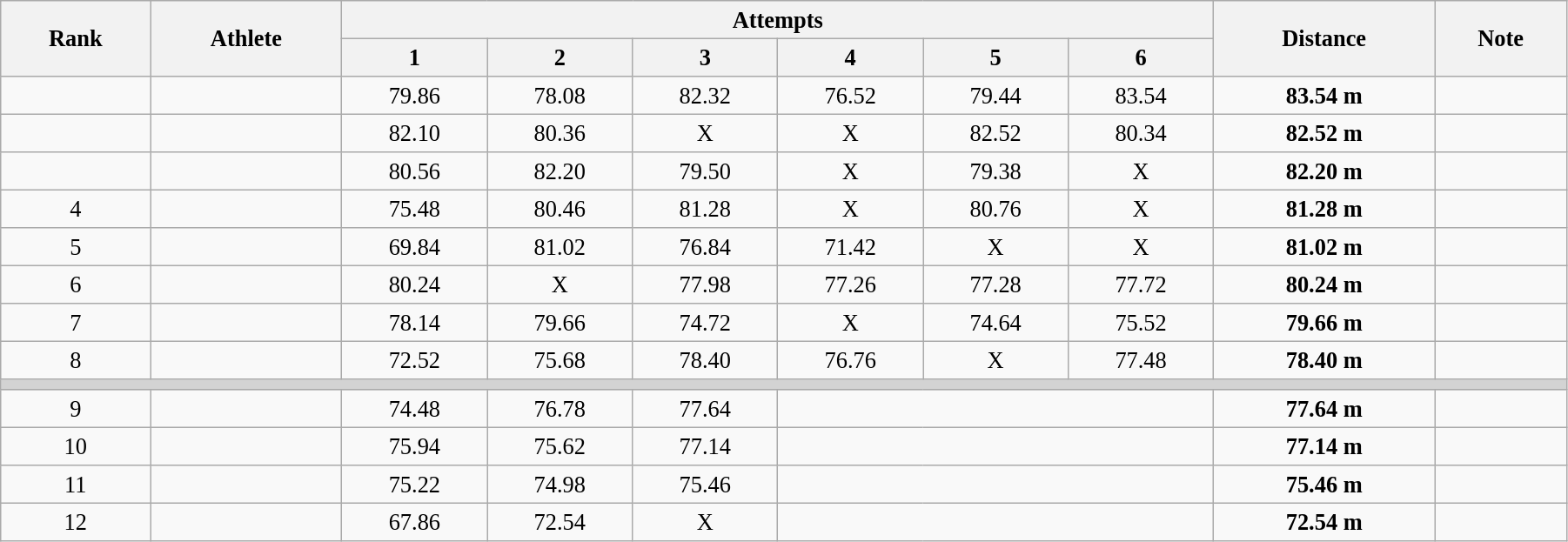<table class="wikitable" style=" text-align:center; font-size:110%;" width="95%">
<tr>
<th rowspan="2">Rank</th>
<th rowspan="2">Athlete</th>
<th colspan="6">Attempts</th>
<th rowspan="2">Distance</th>
<th rowspan="2">Note</th>
</tr>
<tr>
<th>1</th>
<th>2</th>
<th>3</th>
<th>4</th>
<th>5</th>
<th>6</th>
</tr>
<tr>
<td></td>
<td align=left></td>
<td>79.86</td>
<td>78.08</td>
<td>82.32</td>
<td>76.52</td>
<td>79.44</td>
<td>83.54</td>
<td><strong>83.54 m</strong></td>
<td></td>
</tr>
<tr>
<td></td>
<td align=left></td>
<td>82.10</td>
<td>80.36</td>
<td>X</td>
<td>X</td>
<td>82.52</td>
<td>80.34</td>
<td><strong>82.52 m</strong></td>
<td></td>
</tr>
<tr>
<td></td>
<td align=left></td>
<td>80.56</td>
<td>82.20</td>
<td>79.50</td>
<td>X</td>
<td>79.38</td>
<td>X</td>
<td><strong>82.20 m</strong></td>
<td></td>
</tr>
<tr>
<td>4</td>
<td align=left></td>
<td>75.48</td>
<td>80.46</td>
<td>81.28</td>
<td>X</td>
<td>80.76</td>
<td>X</td>
<td><strong>81.28 m</strong></td>
<td></td>
</tr>
<tr>
<td>5</td>
<td align=left></td>
<td>69.84</td>
<td>81.02</td>
<td>76.84</td>
<td>71.42</td>
<td>X</td>
<td>X</td>
<td><strong>81.02 m</strong></td>
<td></td>
</tr>
<tr>
<td>6</td>
<td align=left></td>
<td>80.24</td>
<td>X</td>
<td>77.98</td>
<td>77.26</td>
<td>77.28</td>
<td>77.72</td>
<td><strong>80.24 m</strong></td>
<td></td>
</tr>
<tr>
<td>7</td>
<td align=left></td>
<td>78.14</td>
<td>79.66</td>
<td>74.72</td>
<td>X</td>
<td>74.64</td>
<td>75.52</td>
<td><strong>79.66 m</strong></td>
<td></td>
</tr>
<tr>
<td>8</td>
<td align=left></td>
<td>72.52</td>
<td>75.68</td>
<td>78.40</td>
<td>76.76</td>
<td>X</td>
<td>77.48</td>
<td><strong>78.40 m</strong></td>
<td></td>
</tr>
<tr>
<td colspan=10 bgcolor=lightgray></td>
</tr>
<tr>
<td>9</td>
<td align=left></td>
<td>74.48</td>
<td>76.78</td>
<td>77.64</td>
<td colspan=3></td>
<td><strong>77.64 m</strong></td>
<td></td>
</tr>
<tr>
<td>10</td>
<td align=left></td>
<td>75.94</td>
<td>75.62</td>
<td>77.14</td>
<td colspan=3></td>
<td><strong>77.14 m</strong></td>
<td></td>
</tr>
<tr>
<td>11</td>
<td align=left></td>
<td>75.22</td>
<td>74.98</td>
<td>75.46</td>
<td colspan=3></td>
<td><strong>75.46 m</strong></td>
<td></td>
</tr>
<tr>
<td>12</td>
<td align=left></td>
<td>67.86</td>
<td>72.54</td>
<td>X</td>
<td colspan=3></td>
<td><strong>72.54 m</strong></td>
<td></td>
</tr>
</table>
